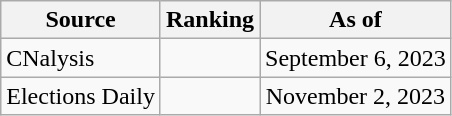<table class="wikitable" style="text-align:center">
<tr>
<th>Source</th>
<th>Ranking</th>
<th>As of</th>
</tr>
<tr>
<td align=left>CNalysis</td>
<td></td>
<td>September 6, 2023</td>
</tr>
<tr>
<td align=left>Elections Daily</td>
<td></td>
<td>November 2, 2023</td>
</tr>
</table>
